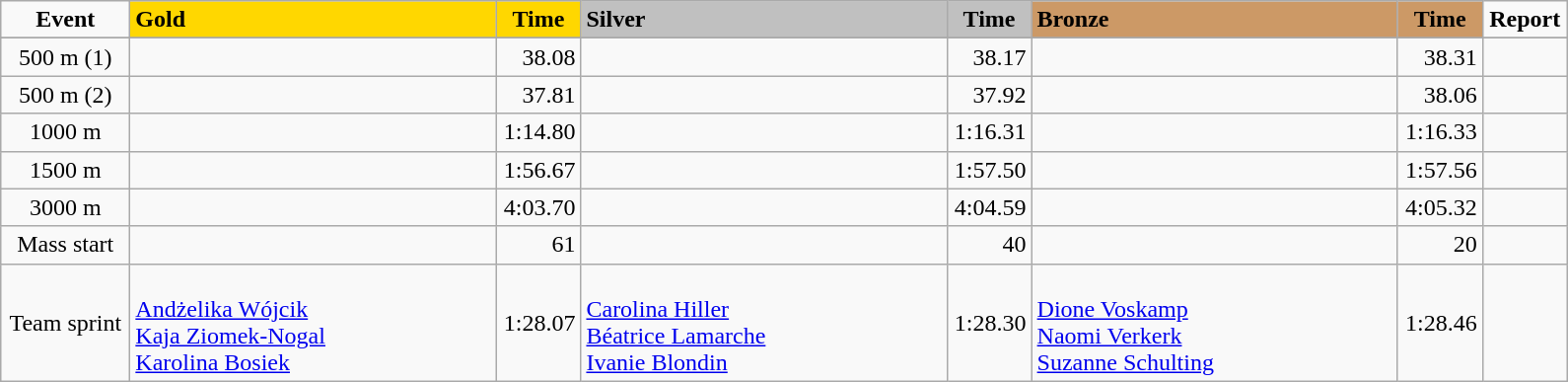<table class="wikitable">
<tr>
<td width="80" align="center"><strong>Event</strong></td>
<td width="240" bgcolor="gold"><strong>Gold</strong></td>
<td width="50" bgcolor="gold" align="center"><strong>Time</strong></td>
<td width="240" bgcolor="silver"><strong>Silver</strong></td>
<td width="50" bgcolor="silver" align="center"><strong>Time</strong></td>
<td width="240" bgcolor="#CC9966"><strong>Bronze</strong></td>
<td width="50" bgcolor="#CC9966" align="center"><strong>Time</strong></td>
<td width="50" align="center"><strong>Report</strong></td>
</tr>
<tr bgcolor="#cccccc">
</tr>
<tr>
<td align="center">500 m (1)</td>
<td></td>
<td align="right">38.08</td>
<td></td>
<td align="right">38.17</td>
<td></td>
<td align="right">38.31</td>
<td align="center"></td>
</tr>
<tr>
<td align="center">500 m (2)</td>
<td></td>
<td align="right">37.81</td>
<td></td>
<td align="right">37.92</td>
<td></td>
<td align="right">38.06</td>
<td align="center"></td>
</tr>
<tr>
<td align="center">1000 m</td>
<td></td>
<td align="right">1:14.80</td>
<td></td>
<td align="right">1:16.31</td>
<td></td>
<td align="right">1:16.33</td>
<td align="center"></td>
</tr>
<tr>
<td align="center">1500 m</td>
<td></td>
<td align="right">1:56.67</td>
<td></td>
<td align="right">1:57.50</td>
<td></td>
<td align="right">1:57.56</td>
<td align="center"></td>
</tr>
<tr>
<td align="center">3000 m</td>
<td></td>
<td align="right">4:03.70</td>
<td></td>
<td align="right">4:04.59</td>
<td></td>
<td align="right">4:05.32</td>
<td align="center"></td>
</tr>
<tr>
<td align="center">Mass start</td>
<td></td>
<td align="right">61</td>
<td></td>
<td align="right">40</td>
<td></td>
<td align="right">20</td>
<td align="center"></td>
</tr>
<tr>
<td align="center">Team sprint</td>
<td><br><a href='#'>Andżelika Wójcik</a><br><a href='#'>Kaja Ziomek-Nogal</a><br><a href='#'>Karolina Bosiek</a></td>
<td align="right">1:28.07</td>
<td><br><a href='#'>Carolina Hiller</a><br><a href='#'>Béatrice Lamarche</a><br><a href='#'>Ivanie Blondin</a></td>
<td align="right">1:28.30</td>
<td><br><a href='#'>Dione Voskamp</a><br><a href='#'>Naomi Verkerk</a><br><a href='#'>Suzanne Schulting</a></td>
<td align="right">1:28.46</td>
<td align="center"></td>
</tr>
</table>
